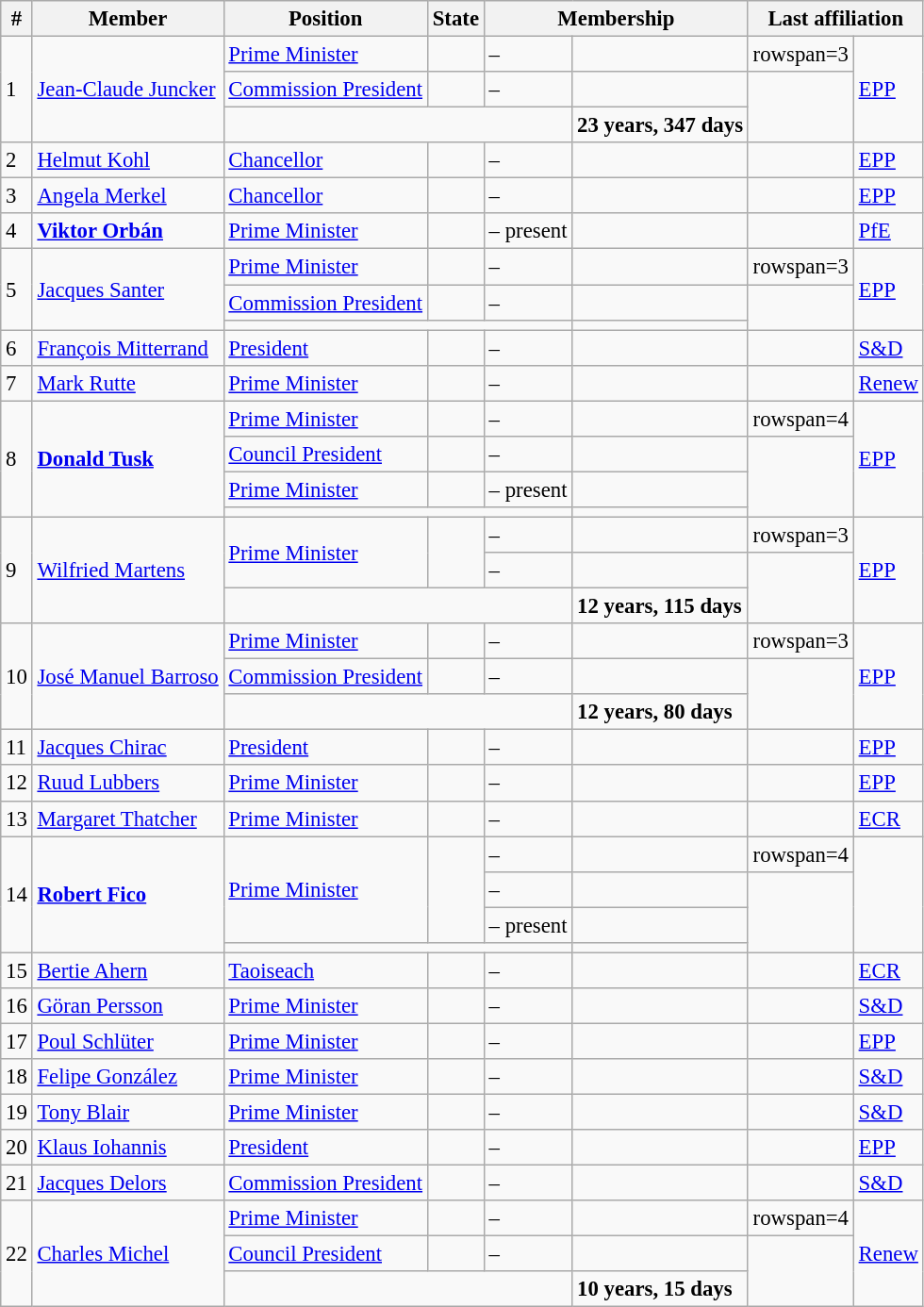<table class="wikitable" style="font-size:95%">
<tr>
<th>#</th>
<th>Member</th>
<th>Position</th>
<th>State</th>
<th colspan=2>Membership</th>
<th colspan=2>Last affiliation</th>
</tr>
<tr>
<td rowspan=3>1</td>
<td rowspan=3><a href='#'>Jean-Claude Juncker</a></td>
<td><a href='#'>Prime Minister</a></td>
<td></td>
<td> – </td>
<td></td>
<td>rowspan=3 </td>
<td rowspan=3><a href='#'>EPP</a></td>
</tr>
<tr>
<td><a href='#'>Commission President</a></td>
<td></td>
<td> – </td>
<td></td>
</tr>
<tr>
<td colspan=3></td>
<td><strong>23 years, 347 days</strong></td>
</tr>
<tr>
<td>2</td>
<td><a href='#'>Helmut Kohl</a></td>
<td><a href='#'>Chancellor</a></td>
<td></td>
<td> – </td>
<td><strong></strong></td>
<td></td>
<td><a href='#'>EPP</a></td>
</tr>
<tr>
<td>3</td>
<td><a href='#'>Angela Merkel</a></td>
<td><a href='#'>Chancellor</a></td>
<td></td>
<td> – </td>
<td><strong></strong></td>
<td></td>
<td><a href='#'>EPP</a></td>
</tr>
<tr>
<td>4</td>
<td><strong><a href='#'>Viktor Orbán</a></strong></td>
<td><a href='#'>Prime Minister</a></td>
<td></td>
<td> – present</td>
<td><strong></strong></td>
<td></td>
<td><a href='#'>PfE</a></td>
</tr>
<tr>
<td rowspan=3>5</td>
<td rowspan=3><a href='#'>Jacques Santer</a></td>
<td><a href='#'>Prime Minister</a></td>
<td></td>
<td> – </td>
<td></td>
<td>rowspan=3 </td>
<td rowspan=3><a href='#'>EPP</a></td>
</tr>
<tr>
<td><a href='#'>Commission President</a></td>
<td></td>
<td> – </td>
<td></td>
</tr>
<tr>
<td colspan=3></td>
<td><strong></strong></td>
</tr>
<tr>
<td>6</td>
<td><a href='#'>François Mitterrand</a></td>
<td><a href='#'>President</a></td>
<td></td>
<td> – </td>
<td><strong></strong></td>
<td></td>
<td><a href='#'>S&D</a></td>
</tr>
<tr>
<td>7</td>
<td><a href='#'>Mark Rutte</a></td>
<td><a href='#'>Prime Minister</a></td>
<td></td>
<td> – </td>
<td><strong></strong></td>
<td></td>
<td><a href='#'>Renew</a></td>
</tr>
<tr>
<td rowspan=4>8</td>
<td rowspan=4><strong><a href='#'>Donald Tusk</a></strong></td>
<td><a href='#'>Prime Minister</a></td>
<td></td>
<td> – </td>
<td></td>
<td>rowspan=4 </td>
<td rowspan=4><a href='#'>EPP</a></td>
</tr>
<tr>
<td><a href='#'>Council President</a></td>
<td></td>
<td> – </td>
<td></td>
</tr>
<tr>
<td><a href='#'>Prime Minister</a></td>
<td></td>
<td> – present</td>
<td></td>
</tr>
<tr>
<td colspan=3></td>
<td><strong></strong></td>
</tr>
<tr>
<td rowspan=3>9</td>
<td rowspan=3><a href='#'>Wilfried Martens</a></td>
<td rowspan=2><a href='#'>Prime Minister</a></td>
<td rowspan=2></td>
<td> – </td>
<td></td>
<td>rowspan=3 </td>
<td rowspan=3><a href='#'>EPP</a></td>
</tr>
<tr>
<td> – </td>
<td></td>
</tr>
<tr>
<td colspan=3></td>
<td><strong>12 years, 115 days</strong></td>
</tr>
<tr>
<td rowspan=3>10</td>
<td rowspan=3><a href='#'>José Manuel Barroso</a></td>
<td><a href='#'>Prime Minister</a></td>
<td></td>
<td> – </td>
<td></td>
<td>rowspan=3 </td>
<td rowspan=3><a href='#'>EPP</a></td>
</tr>
<tr>
<td><a href='#'>Commission President</a></td>
<td></td>
<td> – </td>
<td></td>
</tr>
<tr>
<td colspan=3></td>
<td><strong>12 years, 80 days</strong></td>
</tr>
<tr>
<td>11</td>
<td><a href='#'>Jacques Chirac</a></td>
<td><a href='#'>President</a></td>
<td></td>
<td> – </td>
<td><strong></strong></td>
<td></td>
<td><a href='#'>EPP</a></td>
</tr>
<tr>
<td>12</td>
<td><a href='#'>Ruud Lubbers</a></td>
<td><a href='#'>Prime Minister</a></td>
<td></td>
<td> – </td>
<td><strong></strong></td>
<td></td>
<td><a href='#'>EPP</a></td>
</tr>
<tr>
<td>13</td>
<td><a href='#'>Margaret Thatcher</a></td>
<td><a href='#'>Prime Minister</a></td>
<td></td>
<td> – </td>
<td><strong></strong></td>
<td></td>
<td><a href='#'>ECR</a></td>
</tr>
<tr>
<td rowspan=4>14</td>
<td rowspan=4><strong><a href='#'>Robert Fico</a></strong></td>
<td rowspan=3><a href='#'>Prime Minister</a></td>
<td rowspan=3></td>
<td> – </td>
<td></td>
<td>rowspan=4 </td>
<td rowspan=4></td>
</tr>
<tr>
<td> – </td>
<td></td>
</tr>
<tr>
<td> – present</td>
<td></td>
</tr>
<tr>
<td colspan=3></td>
<td><strong></strong></td>
</tr>
<tr>
<td>15</td>
<td><a href='#'>Bertie Ahern</a></td>
<td><a href='#'>Taoiseach</a></td>
<td></td>
<td> – </td>
<td><strong></strong></td>
<td></td>
<td><a href='#'>ECR</a></td>
</tr>
<tr>
<td>16</td>
<td><a href='#'>Göran Persson</a></td>
<td><a href='#'>Prime Minister</a></td>
<td></td>
<td> – </td>
<td><strong></strong></td>
<td></td>
<td><a href='#'>S&D</a></td>
</tr>
<tr>
<td>17</td>
<td><a href='#'>Poul Schlüter</a></td>
<td><a href='#'>Prime Minister</a></td>
<td></td>
<td> – </td>
<td><strong></strong></td>
<td></td>
<td><a href='#'>EPP</a></td>
</tr>
<tr>
<td>18</td>
<td><a href='#'>Felipe González</a></td>
<td><a href='#'>Prime Minister</a></td>
<td></td>
<td> – </td>
<td><strong></strong></td>
<td></td>
<td><a href='#'>S&D</a></td>
</tr>
<tr>
<td>19</td>
<td><a href='#'>Tony Blair</a></td>
<td><a href='#'>Prime Minister</a></td>
<td></td>
<td> – </td>
<td><strong></strong></td>
<td></td>
<td><a href='#'>S&D</a></td>
</tr>
<tr>
<td>20</td>
<td><a href='#'>Klaus Iohannis</a></td>
<td><a href='#'>President</a></td>
<td></td>
<td> – </td>
<td><strong></strong></td>
<td></td>
<td><a href='#'>EPP</a></td>
</tr>
<tr>
<td>21</td>
<td><a href='#'>Jacques Delors</a></td>
<td><a href='#'>Commission President</a></td>
<td></td>
<td> – </td>
<td><strong></strong></td>
<td></td>
<td><a href='#'>S&D</a></td>
</tr>
<tr>
<td rowspan=3>22</td>
<td rowspan=3><a href='#'>Charles Michel</a></td>
<td><a href='#'>Prime Minister</a></td>
<td></td>
<td> – </td>
<td></td>
<td>rowspan=4 </td>
<td rowspan=4><a href='#'>Renew</a></td>
</tr>
<tr>
<td><a href='#'>Council President</a></td>
<td></td>
<td> – </td>
<td></td>
</tr>
<tr>
<td colspan=3></td>
<td><strong>10 years, 15 days</strong></td>
</tr>
</table>
